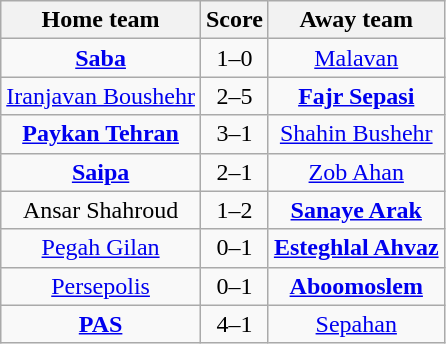<table class="wikitable" style="text-align: center">
<tr>
<th>Home team</th>
<th>Score</th>
<th>Away team</th>
</tr>
<tr>
<td><strong><a href='#'>Saba</a></strong></td>
<td>1–0</td>
<td><a href='#'>Malavan</a></td>
</tr>
<tr>
<td><a href='#'>Iranjavan Boushehr</a></td>
<td>2–5</td>
<td><strong><a href='#'>Fajr Sepasi</a></strong></td>
</tr>
<tr>
<td><strong><a href='#'>Paykan Tehran</a></strong></td>
<td>3–1</td>
<td><a href='#'>Shahin Bushehr</a></td>
</tr>
<tr>
<td><strong><a href='#'>Saipa</a></strong></td>
<td>2–1</td>
<td><a href='#'>Zob Ahan</a></td>
</tr>
<tr>
<td>Ansar Shahroud</td>
<td>1–2</td>
<td><strong><a href='#'>Sanaye Arak</a></strong></td>
</tr>
<tr>
<td><a href='#'>Pegah Gilan</a></td>
<td>0–1</td>
<td><strong><a href='#'>Esteghlal Ahvaz</a></strong></td>
</tr>
<tr>
<td><a href='#'>Persepolis</a></td>
<td>0–1</td>
<td><strong><a href='#'>Aboomoslem</a></strong></td>
</tr>
<tr>
<td><strong><a href='#'>PAS</a></strong></td>
<td>4–1</td>
<td><a href='#'>Sepahan</a></td>
</tr>
</table>
